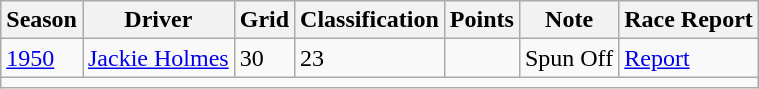<table class="wikitable">
<tr>
<th>Season</th>
<th>Driver</th>
<th>Grid</th>
<th>Classification</th>
<th>Points</th>
<th>Note</th>
<th>Race Report</th>
</tr>
<tr>
<td><a href='#'>1950</a></td>
<td><a href='#'>Jackie Holmes</a></td>
<td>30</td>
<td>23</td>
<td> </td>
<td>Spun Off</td>
<td><a href='#'>Report</a></td>
</tr>
<tr>
<td colspan=7></td>
</tr>
</table>
